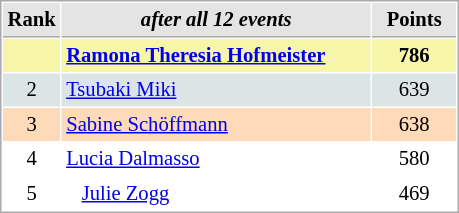<table cellspacing="1" cellpadding="3" style="border:1px solid #AAAAAA;font-size:86%">
<tr style="background-color: #E4E4E4;">
<th style="border-bottom:1px solid #AAAAAA; width: 10px;">Rank</th>
<th style="border-bottom:1px solid #AAAAAA; width: 200px;"><em>after all 12 events</em></th>
<th style="border-bottom:1px solid #AAAAAA; width: 50px;">Points</th>
</tr>
<tr style="background:#f7f6a8;">
<td align=center></td>
<td><strong> <a href='#'>Ramona Theresia Hofmeister</a></strong></td>
<td align=center><strong>786</strong></td>
</tr>
<tr style="background:#dce5e5;">
<td align=center>2</td>
<td> <a href='#'>Tsubaki Miki</a></td>
<td align=center>639</td>
</tr>
<tr style="background:#ffdab9;">
<td align=center>3</td>
<td> <a href='#'>Sabine Schöffmann</a></td>
<td align=center>638</td>
</tr>
<tr>
<td align=center>4</td>
<td> <a href='#'>Lucia Dalmasso</a></td>
<td align=center>580</td>
</tr>
<tr>
<td align=center>5</td>
<td>   <a href='#'>Julie Zogg</a></td>
<td align=center>469</td>
</tr>
</table>
